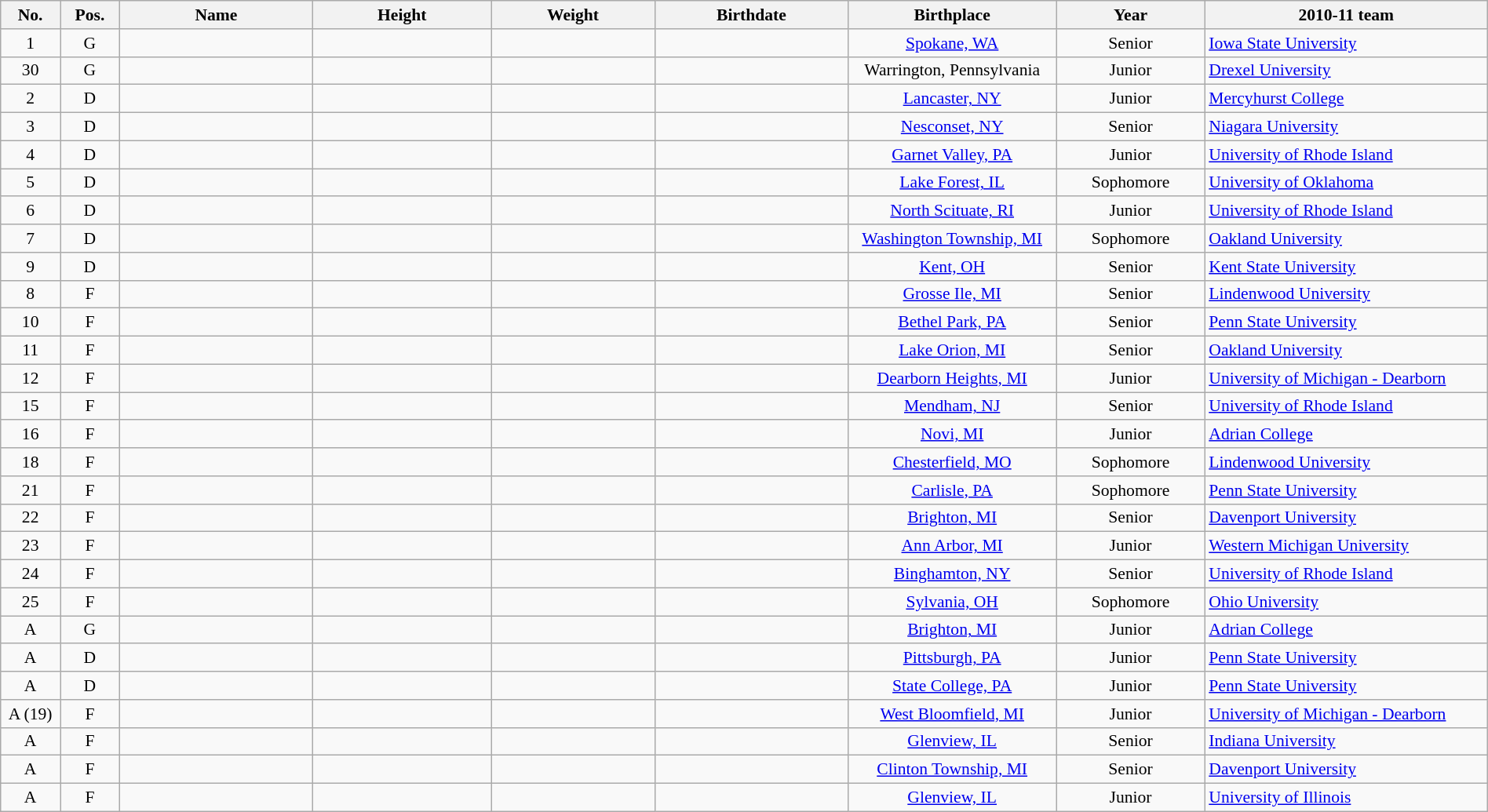<table class="wikitable sortable" width="100%" style="font-size: 90%; text-align: center;">
<tr>
<th style="width:  4%;">No.</th>
<th style="width:  4%;">Pos.</th>
<th style="width: 13%;">Name</th>
<th style="width: 12%;">Height</th>
<th style="width: 11%;">Weight</th>
<th style="width: 13%;">Birthdate</th>
<th style="width: 14%;">Birthplace</th>
<th style="width: 10%;">Year</th>
<th style="width: 19%;">2010-11 team</th>
</tr>
<tr>
<td>1</td>
<td>G</td>
<td align=left></td>
<td></td>
<td></td>
<td align=right></td>
<td><a href='#'>Spokane, WA</a></td>
<td>Senior</td>
<td align=left><a href='#'>Iowa State University</a></td>
</tr>
<tr>
<td>30</td>
<td>G</td>
<td align=left></td>
<td></td>
<td></td>
<td align=right></td>
<td>Warrington, Pennsylvania</td>
<td>Junior</td>
<td align=left><a href='#'>Drexel University</a></td>
</tr>
<tr>
<td>2</td>
<td>D</td>
<td align=left></td>
<td></td>
<td></td>
<td align=right></td>
<td><a href='#'>Lancaster, NY</a></td>
<td>Junior</td>
<td align=left><a href='#'>Mercyhurst College</a></td>
</tr>
<tr>
<td>3</td>
<td>D</td>
<td align=left></td>
<td></td>
<td></td>
<td align=right></td>
<td><a href='#'>Nesconset, NY</a></td>
<td>Senior</td>
<td align=left><a href='#'>Niagara University</a></td>
</tr>
<tr>
<td>4</td>
<td>D</td>
<td align=left></td>
<td></td>
<td></td>
<td align=right></td>
<td><a href='#'>Garnet Valley, PA</a></td>
<td>Junior</td>
<td align=left><a href='#'>University of Rhode Island</a></td>
</tr>
<tr>
<td>5</td>
<td>D</td>
<td align=left></td>
<td></td>
<td></td>
<td align=right></td>
<td><a href='#'>Lake Forest, IL</a></td>
<td>Sophomore</td>
<td align=left><a href='#'>University of Oklahoma</a></td>
</tr>
<tr>
<td>6</td>
<td>D</td>
<td align=left></td>
<td></td>
<td></td>
<td align=right></td>
<td><a href='#'>North Scituate, RI</a></td>
<td>Junior</td>
<td align=left><a href='#'>University of Rhode Island</a></td>
</tr>
<tr>
<td>7</td>
<td>D</td>
<td align=left></td>
<td></td>
<td></td>
<td align=right></td>
<td><a href='#'>Washington Township, MI</a></td>
<td>Sophomore</td>
<td align=left><a href='#'>Oakland University</a></td>
</tr>
<tr>
<td>9</td>
<td>D</td>
<td align=left></td>
<td></td>
<td></td>
<td align=right></td>
<td><a href='#'>Kent, OH</a></td>
<td>Senior</td>
<td align=left><a href='#'>Kent State University</a></td>
</tr>
<tr>
<td>8</td>
<td>F</td>
<td align=left></td>
<td></td>
<td></td>
<td align=right></td>
<td><a href='#'>Grosse Ile, MI</a></td>
<td>Senior</td>
<td align=left><a href='#'>Lindenwood University</a></td>
</tr>
<tr>
<td>10</td>
<td>F</td>
<td align=left></td>
<td></td>
<td></td>
<td align=right></td>
<td><a href='#'>Bethel Park, PA</a></td>
<td>Senior</td>
<td align=left><a href='#'>Penn State University</a></td>
</tr>
<tr>
<td>11</td>
<td>F</td>
<td align=left></td>
<td></td>
<td></td>
<td align=right></td>
<td><a href='#'>Lake Orion, MI</a></td>
<td>Senior</td>
<td align=left><a href='#'>Oakland University</a></td>
</tr>
<tr>
<td>12</td>
<td>F</td>
<td align=left></td>
<td></td>
<td></td>
<td align=right></td>
<td><a href='#'>Dearborn Heights, MI</a></td>
<td>Junior</td>
<td align=left><a href='#'>University of Michigan - Dearborn</a></td>
</tr>
<tr>
<td>15</td>
<td>F</td>
<td align=left></td>
<td></td>
<td></td>
<td align=right></td>
<td><a href='#'>Mendham, NJ</a></td>
<td>Senior</td>
<td align=left><a href='#'>University of Rhode Island</a></td>
</tr>
<tr>
<td>16</td>
<td>F</td>
<td align=left></td>
<td></td>
<td></td>
<td align=right></td>
<td><a href='#'>Novi, MI</a></td>
<td>Junior</td>
<td align=left><a href='#'>Adrian College</a></td>
</tr>
<tr>
<td>18</td>
<td>F</td>
<td align=left></td>
<td></td>
<td></td>
<td align=right></td>
<td><a href='#'>Chesterfield, MO</a></td>
<td>Sophomore</td>
<td align=left><a href='#'>Lindenwood University</a></td>
</tr>
<tr>
<td>21</td>
<td>F</td>
<td align=left></td>
<td></td>
<td></td>
<td align=right></td>
<td><a href='#'>Carlisle, PA</a></td>
<td>Sophomore</td>
<td align=left><a href='#'>Penn State University</a></td>
</tr>
<tr>
<td>22</td>
<td>F</td>
<td align=left></td>
<td></td>
<td></td>
<td align=right></td>
<td><a href='#'>Brighton, MI</a></td>
<td>Senior</td>
<td align=left><a href='#'>Davenport University</a></td>
</tr>
<tr>
<td>23</td>
<td>F</td>
<td align=left></td>
<td></td>
<td></td>
<td align=right></td>
<td><a href='#'>Ann Arbor, MI</a></td>
<td>Junior</td>
<td align=left><a href='#'>Western Michigan University</a></td>
</tr>
<tr>
<td>24</td>
<td>F</td>
<td align=left></td>
<td></td>
<td></td>
<td align=right></td>
<td><a href='#'>Binghamton, NY</a></td>
<td>Senior</td>
<td align=left><a href='#'>University of Rhode Island</a></td>
</tr>
<tr>
<td>25</td>
<td>F</td>
<td align=left></td>
<td></td>
<td></td>
<td align=right></td>
<td><a href='#'>Sylvania, OH</a></td>
<td>Sophomore</td>
<td align=left><a href='#'>Ohio University</a></td>
</tr>
<tr>
<td>A</td>
<td>G</td>
<td align=left></td>
<td></td>
<td></td>
<td align=right></td>
<td><a href='#'>Brighton, MI</a></td>
<td>Junior</td>
<td align=left><a href='#'>Adrian College</a></td>
</tr>
<tr>
<td>A</td>
<td>D</td>
<td align=left></td>
<td></td>
<td></td>
<td align=right></td>
<td><a href='#'>Pittsburgh, PA</a></td>
<td>Junior</td>
<td align=left><a href='#'>Penn State University</a></td>
</tr>
<tr>
<td>A</td>
<td>D</td>
<td align=left></td>
<td></td>
<td></td>
<td align=right></td>
<td><a href='#'>State College, PA</a></td>
<td>Junior</td>
<td align=left><a href='#'>Penn State University</a></td>
</tr>
<tr>
<td>A (19)</td>
<td>F</td>
<td align=left></td>
<td></td>
<td></td>
<td align=right></td>
<td><a href='#'>West Bloomfield, MI</a></td>
<td>Junior</td>
<td align=left><a href='#'>University of Michigan - Dearborn</a></td>
</tr>
<tr>
<td>A</td>
<td>F</td>
<td align=left></td>
<td></td>
<td></td>
<td align=right></td>
<td><a href='#'>Glenview, IL</a></td>
<td>Senior</td>
<td align=left><a href='#'>Indiana University</a></td>
</tr>
<tr>
<td>A</td>
<td>F</td>
<td align=left></td>
<td></td>
<td></td>
<td align=right></td>
<td><a href='#'>Clinton Township, MI</a></td>
<td>Senior</td>
<td align=left><a href='#'>Davenport University</a></td>
</tr>
<tr>
<td>A</td>
<td>F</td>
<td align=left></td>
<td></td>
<td></td>
<td align=right></td>
<td><a href='#'>Glenview, IL</a></td>
<td>Junior</td>
<td align=left><a href='#'>University of Illinois</a></td>
</tr>
</table>
